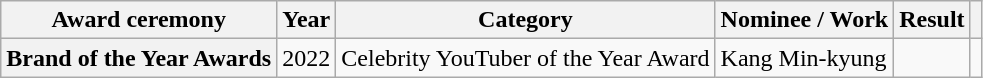<table class="wikitable plainrowheaders">
<tr>
<th scope="col">Award ceremony</th>
<th scope="col">Year</th>
<th scope="col">Category</th>
<th scope="col">Nominee / Work</th>
<th scope="col">Result</th>
<th scope="col" class="unsortable"></th>
</tr>
<tr>
<th scope="row">Brand of the Year Awards</th>
<td style="text-align:center">2022</td>
<td>Celebrity YouTuber of the Year Award</td>
<td>Kang Min-kyung</td>
<td></td>
<td style="text-align:center"></td>
</tr>
</table>
